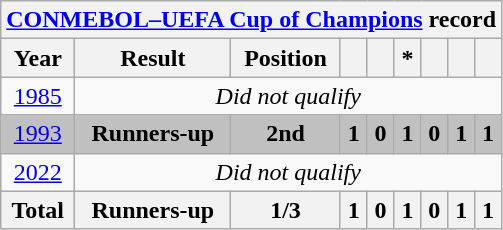<table class="wikitable" style="text-align: center;">
<tr>
<th colspan=9><a href='#'>CONMEBOL–UEFA Cup of Champions</a> record</th>
</tr>
<tr>
<th>Year</th>
<th>Result</th>
<th>Position</th>
<th></th>
<th></th>
<th>*</th>
<th></th>
<th></th>
<th></th>
</tr>
<tr>
<td> <a href='#'>1985</a></td>
<td colspan=9><em>Did not qualify</em></td>
</tr>
<tr style="background:Silver;">
<td> <a href='#'>1993</a></td>
<td><strong>Runners-up</strong></td>
<td><strong>2nd</strong></td>
<td><strong>1</strong></td>
<td><strong>0</strong></td>
<td><strong>1</strong></td>
<td><strong>0</strong></td>
<td><strong>1</strong></td>
<td><strong>1</strong></td>
</tr>
<tr>
<td> <a href='#'>2022</a></td>
<td colspan=9><em>Did not qualify</em></td>
</tr>
<tr>
<th>Total</th>
<th>Runners-up</th>
<th>1/3</th>
<th>1</th>
<th>0</th>
<th>1</th>
<th>0</th>
<th>1</th>
<th>1</th>
</tr>
</table>
